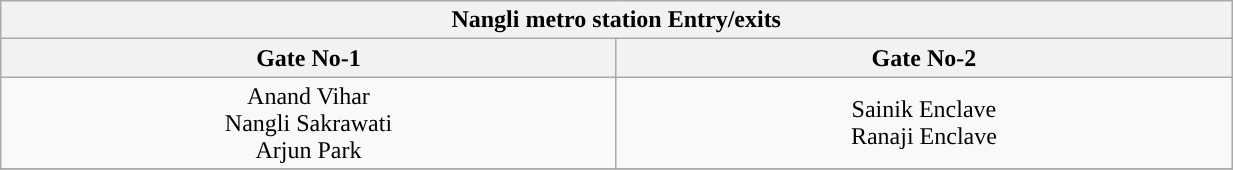<table class="wikitable" style="text-align: center;" width="65%">
<tr>
<th align="center" colspan="5" style="background:#"><span>Nangli metro station Entry/exits</span></th>
</tr>
<tr>
<th style="width:15%;">Gate No-1 </th>
<th style="width:15%;">Gate No-2 </th>
</tr>
<tr>
<td>Anand Vihar<br>Nangli Sakrawati<br>Arjun Park</td>
<td>Sainik Enclave<br>Ranaji Enclave</td>
</tr>
<tr>
</tr>
</table>
